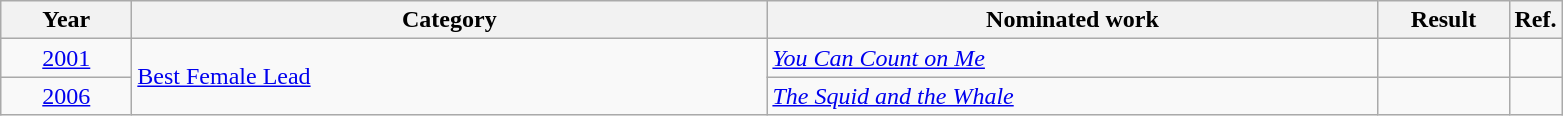<table class=wikitable>
<tr>
<th scope="col" style="width:5em;">Year</th>
<th scope="col" style="width:26em;">Category</th>
<th scope="col" style="width:25em;">Nominated work</th>
<th scope="col" style="width:5em;">Result</th>
<th>Ref.</th>
</tr>
<tr>
<td style="text-align:center;"><a href='#'>2001</a></td>
<td rowspan=2><a href='#'>Best Female Lead</a></td>
<td><em><a href='#'>You Can Count on Me</a></em></td>
<td></td>
<td style="text-align:center;"></td>
</tr>
<tr>
<td style="text-align:center;"><a href='#'>2006</a></td>
<td><em><a href='#'>The Squid and the Whale</a></em></td>
<td></td>
<td style="text-align:center;"></td>
</tr>
</table>
